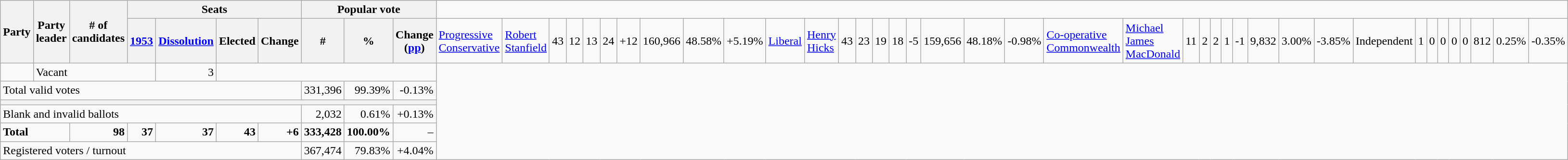<table class="wikitable">
<tr>
<th rowspan="2" colspan="2">Party</th>
<th rowspan="2">Party leader</th>
<th rowspan="2"># of<br>candidates</th>
<th colspan="4">Seats</th>
<th colspan="3">Popular vote</th>
</tr>
<tr>
<th><a href='#'>1953</a></th>
<th><span><a href='#'>Dissolution</a></span></th>
<th>Elected</th>
<th>Change</th>
<th>#</th>
<th>%</th>
<th>Change (<a href='#'>pp</a>)<br></th>
<td><a href='#'>Progressive Conservative</a></td>
<td><a href='#'>Robert Stanfield</a></td>
<td align="right">43</td>
<td align="right">12</td>
<td align="right">13</td>
<td align="right">24</td>
<td align="right">+12</td>
<td align="right">160,966</td>
<td align="right">48.58%</td>
<td align="right">+5.19%<br></td>
<td><a href='#'>Liberal</a></td>
<td><a href='#'>Henry Hicks</a></td>
<td align="right">43</td>
<td align="right">23</td>
<td align="right">19</td>
<td align="right">18</td>
<td align="right">-5</td>
<td align="right">159,656</td>
<td align="right">48.18%</td>
<td align="right">-0.98%<br></td>
<td><a href='#'>Co-operative Commonwealth</a></td>
<td><a href='#'>Michael James MacDonald</a></td>
<td align="right">11</td>
<td align="right">2</td>
<td align="right">2</td>
<td align="right">1</td>
<td align="right">-1</td>
<td align="right">9,832</td>
<td align="right">3.00%</td>
<td align="right">-3.85%<br></td>
<td colspan=2>Independent</td>
<td align="right">1</td>
<td align="right">0</td>
<td align="right">0</td>
<td align="right">0</td>
<td align="right">0</td>
<td align="right">812</td>
<td align="right">0.25%</td>
<td align="right">-0.35%</td>
</tr>
<tr>
<td> </td>
<td colspan=4>Vacant</td>
<td align="right">3</td>
<td colspan=5> </td>
</tr>
<tr>
<td colspan="8">Total valid votes</td>
<td align="right">331,396</td>
<td align="right">99.39%</td>
<td align="right">-0.13%</td>
</tr>
<tr>
<th colspan="11"></th>
</tr>
<tr>
<td colspan="8">Blank and invalid ballots</td>
<td align="right">2,032</td>
<td align="right">0.61%</td>
<td align="right">+0.13%</td>
</tr>
<tr>
<td colspan=3><strong>Total</strong></td>
<td align="right"><strong>98</strong></td>
<td align="right"><strong>37</strong></td>
<td align="right"><strong>37</strong></td>
<td align="right"><strong>43</strong></td>
<td align="right"><strong>+6</strong></td>
<td align="right"><strong>333,428</strong></td>
<td align="right"><strong>100.00%</strong></td>
<td align="right">–</td>
</tr>
<tr>
<td colspan="8">Registered voters / turnout</td>
<td align="right">367,474</td>
<td align="right">79.83%</td>
<td align="right">+4.04%</td>
</tr>
</table>
